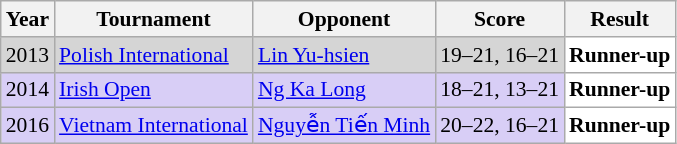<table class="sortable wikitable" style="font-size: 90%;">
<tr>
<th>Year</th>
<th>Tournament</th>
<th>Opponent</th>
<th>Score</th>
<th>Result</th>
</tr>
<tr style="background:#D5D5D5">
<td align="center">2013</td>
<td align="left"><a href='#'>Polish International</a></td>
<td align="left"> <a href='#'>Lin Yu-hsien</a></td>
<td align="left">19–21, 16–21</td>
<td style="text-align:left; background:white"> <strong>Runner-up</strong></td>
</tr>
<tr style="background:#D8CEF6">
<td align="center">2014</td>
<td align="left"><a href='#'>Irish Open</a></td>
<td align="left"> <a href='#'>Ng Ka Long</a></td>
<td align="left">18–21, 13–21</td>
<td style="text-align:left; background:white"> <strong>Runner-up</strong></td>
</tr>
<tr style="background:#D8CEF6">
<td align="center">2016</td>
<td align="left"><a href='#'>Vietnam International</a></td>
<td align="left"> <a href='#'>Nguyễn Tiến Minh</a></td>
<td align="left">20–22, 16–21</td>
<td style="text-align:left; background:white"> <strong>Runner-up</strong></td>
</tr>
</table>
